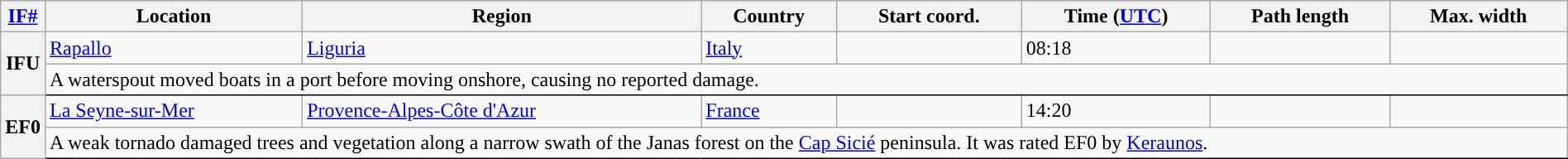<table class="wikitable sortable" style="width:100%;">
<tr>
<th scope="col" width="2%" align="center"><a href='#'>IF#</a></th>
<th scope="col" align="center" class="unsortable">Location</th>
<th scope="col" align="center" class="unsortable">Region</th>
<th scope="col" align="center">Country</th>
<th scope="col" align="center">Start coord.</th>
<th scope="col" align="center">Time (<a href='#'>UTC</a>)</th>
<th scope="col" align="center">Path length</th>
<th scope="col" align="center">Max. width</th>
</tr>
<tr>
<th scope="row" rowspan="2" style="background-color:#">IFU</th>
<td><a href='#'>Rapallo</a></td>
<td><a href='#'>Liguria</a></td>
<td><a href='#'>Italy</a></td>
<td></td>
<td>08:18</td>
<td></td>
<td></td>
</tr>
<tr class="expand-child">
<td colspan="8" style=" border-bottom: 1px solid black;">A waterspout moved boats in a port before moving onshore, causing no reported damage.</td>
</tr>
<tr>
<th scope="row" rowspan="2" style="background-color:#">EF0</th>
<td><a href='#'>La Seyne-sur-Mer</a></td>
<td><a href='#'>Provence-Alpes-Côte d'Azur</a></td>
<td><a href='#'>France</a></td>
<td></td>
<td>14:20</td>
<td></td>
<td></td>
</tr>
<tr class="expand-child">
<td colspan="8" style=" border-bottom: 1px solid black;">A weak tornado  damaged trees and vegetation along a narrow swath of the Janas forest on the <a href='#'>Cap Sicié</a> peninsula. It was rated EF0 by <a href='#'>Keraunos</a>.</td>
</tr>
</table>
